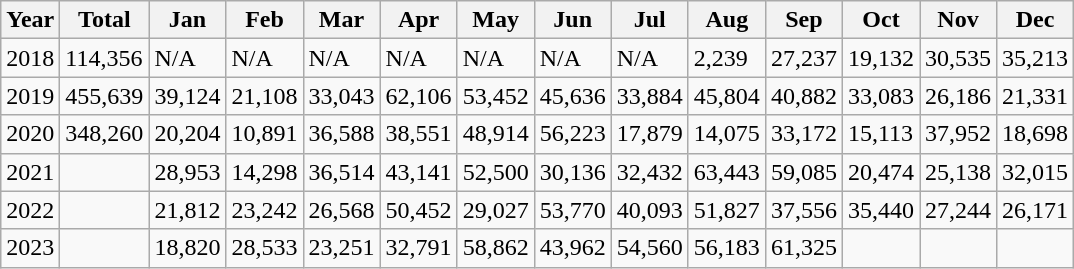<table class="wikitable">
<tr>
<th>Year</th>
<th>Total</th>
<th>Jan</th>
<th>Feb</th>
<th>Mar</th>
<th>Apr</th>
<th>May</th>
<th>Jun</th>
<th>Jul</th>
<th>Aug</th>
<th>Sep</th>
<th>Oct</th>
<th>Nov</th>
<th>Dec</th>
</tr>
<tr>
<td>2018</td>
<td>114,356</td>
<td>N/A</td>
<td>N/A</td>
<td>N/A</td>
<td>N/A</td>
<td>N/A</td>
<td>N/A</td>
<td>N/A</td>
<td>2,239</td>
<td>27,237</td>
<td>19,132</td>
<td>30,535</td>
<td>35,213</td>
</tr>
<tr>
<td>2019</td>
<td>455,639</td>
<td>39,124</td>
<td>21,108</td>
<td>33,043</td>
<td>62,106</td>
<td>53,452</td>
<td>45,636</td>
<td>33,884</td>
<td>45,804</td>
<td>40,882</td>
<td>33,083</td>
<td>26,186</td>
<td>21,331</td>
</tr>
<tr>
<td>2020</td>
<td>348,260</td>
<td>20,204</td>
<td>10,891</td>
<td>36,588</td>
<td>38,551</td>
<td>48,914</td>
<td>56,223</td>
<td>17,879</td>
<td>14,075</td>
<td>33,172</td>
<td>15,113</td>
<td>37,952</td>
<td>18,698</td>
</tr>
<tr>
<td>2021</td>
<td></td>
<td>28,953</td>
<td>14,298</td>
<td>36,514</td>
<td>43,141</td>
<td>52,500</td>
<td>30,136</td>
<td>32,432</td>
<td>63,443</td>
<td>59,085</td>
<td>20,474</td>
<td>25,138</td>
<td>32,015</td>
</tr>
<tr>
<td>2022</td>
<td></td>
<td>21,812</td>
<td>23,242</td>
<td>26,568</td>
<td>50,452</td>
<td>29,027</td>
<td>53,770</td>
<td>40,093</td>
<td>51,827</td>
<td>37,556</td>
<td>35,440</td>
<td>27,244</td>
<td>26,171</td>
</tr>
<tr>
<td>2023</td>
<td></td>
<td>18,820</td>
<td>28,533</td>
<td>23,251</td>
<td>32,791</td>
<td>58,862</td>
<td>43,962</td>
<td>54,560</td>
<td>56,183</td>
<td>61,325</td>
<td></td>
<td></td>
<td></td>
</tr>
</table>
